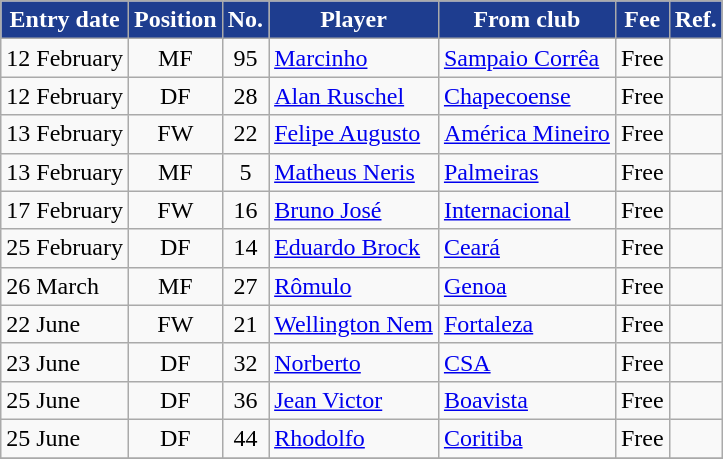<table class="wikitable sortable">
<tr>
<th style="background:#1E3D8F; color:white;"><strong>Entry date</strong></th>
<th style="background:#1E3D8F; color:white;"><strong>Position</strong></th>
<th style="background:#1E3D8F; color:white;"><strong>No.</strong></th>
<th style="background:#1E3D8F; color:white;"><strong>Player</strong></th>
<th style="background:#1E3D8F; color:white;"><strong>From club</strong></th>
<th style="background:#1E3D8F; color:white;"><strong>Fee</strong></th>
<th style="background:#1E3D8F; color:white;"><strong>Ref.</strong></th>
</tr>
<tr>
<td>12 February</td>
<td style="text-align:center;">MF</td>
<td style="text-align:center;">95</td>
<td style="text-align:left;"> <a href='#'>Marcinho</a></td>
<td style="text-align:left;"> <a href='#'>Sampaio Corrêa</a></td>
<td>Free</td>
<td></td>
</tr>
<tr>
<td>12 February</td>
<td style="text-align:center;">DF</td>
<td style="text-align:center;">28</td>
<td style="text-align:left;"> <a href='#'>Alan Ruschel</a></td>
<td style="text-align:left;"> <a href='#'>Chapecoense</a></td>
<td>Free</td>
<td></td>
</tr>
<tr>
<td>13 February</td>
<td style="text-align:center;">FW</td>
<td style="text-align:center;">22</td>
<td style="text-align:left;"> <a href='#'>Felipe Augusto</a></td>
<td style="text-align:left;"> <a href='#'>América Mineiro</a></td>
<td>Free</td>
<td></td>
</tr>
<tr>
<td>13 February</td>
<td style="text-align:center;">MF</td>
<td style="text-align:center;">5</td>
<td style="text-align:left;"> <a href='#'>Matheus Neris</a></td>
<td style="text-align:left;"> <a href='#'>Palmeiras</a></td>
<td>Free</td>
<td></td>
</tr>
<tr>
<td>17 February</td>
<td style="text-align:center;">FW</td>
<td style="text-align:center;">16</td>
<td style="text-align:left;"> <a href='#'>Bruno José</a></td>
<td style="text-align:left;"> <a href='#'>Internacional</a></td>
<td>Free</td>
<td></td>
</tr>
<tr>
<td>25 February</td>
<td style="text-align:center;">DF</td>
<td style="text-align:center;">14</td>
<td style="text-align:left;"> <a href='#'>Eduardo Brock</a></td>
<td style="text-align:left;"> <a href='#'>Ceará</a></td>
<td>Free</td>
<td></td>
</tr>
<tr>
<td>26 March</td>
<td style="text-align:center;">MF</td>
<td style="text-align:center;">27</td>
<td style="text-align:left;"> <a href='#'>Rômulo</a></td>
<td style="text-align:left;"> <a href='#'>Genoa</a></td>
<td>Free</td>
<td></td>
</tr>
<tr>
<td>22 June</td>
<td style="text-align:center;">FW</td>
<td style="text-align:center;">21</td>
<td style="text-align:left;"> <a href='#'>Wellington Nem</a></td>
<td style="text-align:left;"> <a href='#'>Fortaleza</a></td>
<td>Free</td>
<td></td>
</tr>
<tr>
<td>23 June</td>
<td style="text-align:center;">DF</td>
<td style="text-align:center;">32</td>
<td style="text-align:left;"> <a href='#'>Norberto</a></td>
<td style="text-align:left;"> <a href='#'>CSA</a></td>
<td>Free</td>
<td></td>
</tr>
<tr>
<td>25 June</td>
<td style="text-align:center;">DF</td>
<td style="text-align:center;">36</td>
<td style="text-align:left;"> <a href='#'>Jean Victor</a></td>
<td style="text-align:left;"> <a href='#'>Boavista</a></td>
<td>Free</td>
<td></td>
</tr>
<tr>
<td>25 June</td>
<td style="text-align:center;">DF</td>
<td style="text-align:center;">44</td>
<td style="text-align:left;"> <a href='#'>Rhodolfo</a></td>
<td style="text-align:left;"> <a href='#'>Coritiba</a></td>
<td>Free</td>
<td></td>
</tr>
<tr>
</tr>
</table>
